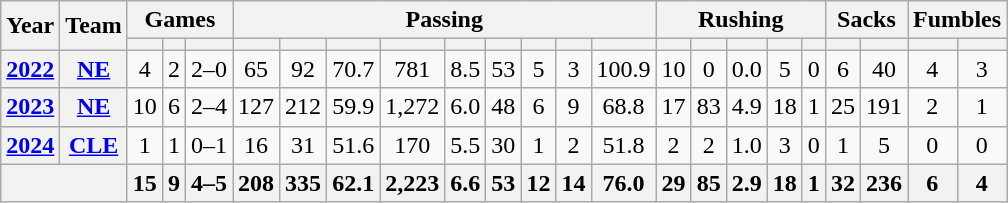<table class="wikitable" style="text-align:center;">
<tr>
<th rowspan="2">Year</th>
<th rowspan="2">Team</th>
<th colspan="3">Games</th>
<th colspan="9">Passing</th>
<th colspan="5">Rushing</th>
<th colspan="2">Sacks</th>
<th colspan="2">Fumbles</th>
</tr>
<tr>
<th></th>
<th></th>
<th></th>
<th></th>
<th></th>
<th></th>
<th></th>
<th></th>
<th></th>
<th></th>
<th></th>
<th></th>
<th></th>
<th></th>
<th></th>
<th></th>
<th></th>
<th></th>
<th></th>
<th></th>
<th></th>
</tr>
<tr>
<th><a href='#'>2022</a></th>
<th><a href='#'>NE</a></th>
<td>4</td>
<td>2</td>
<td>2–0</td>
<td>65</td>
<td>92</td>
<td>70.7</td>
<td>781</td>
<td>8.5</td>
<td>53</td>
<td>5</td>
<td>3</td>
<td>100.9</td>
<td>10</td>
<td>0</td>
<td>0.0</td>
<td>5</td>
<td>0</td>
<td>6</td>
<td>40</td>
<td>4</td>
<td>3</td>
</tr>
<tr>
<th><a href='#'>2023</a></th>
<th><a href='#'>NE</a></th>
<td>10</td>
<td>6</td>
<td>2–4</td>
<td>127</td>
<td>212</td>
<td>59.9</td>
<td>1,272</td>
<td>6.0</td>
<td>48</td>
<td>6</td>
<td>9</td>
<td>68.8</td>
<td>17</td>
<td>83</td>
<td>4.9</td>
<td>18</td>
<td>1</td>
<td>25</td>
<td>191</td>
<td>2</td>
<td>1</td>
</tr>
<tr>
<th><a href='#'>2024</a></th>
<th><a href='#'>CLE</a></th>
<td>1</td>
<td>1</td>
<td>0–1</td>
<td>16</td>
<td>31</td>
<td>51.6</td>
<td>170</td>
<td>5.5</td>
<td>30</td>
<td>1</td>
<td>2</td>
<td>51.8</td>
<td>2</td>
<td>2</td>
<td>1.0</td>
<td>3</td>
<td>0</td>
<td>1</td>
<td>5</td>
<td>0</td>
<td>0</td>
</tr>
<tr>
<th colspan="2"></th>
<th>15</th>
<th>9</th>
<th>4–5</th>
<th>208</th>
<th>335</th>
<th>62.1</th>
<th>2,223</th>
<th>6.6</th>
<th>53</th>
<th>12</th>
<th>14</th>
<th>76.0</th>
<th>29</th>
<th>85</th>
<th>2.9</th>
<th>18</th>
<th>1</th>
<th>32</th>
<th>236</th>
<th>6</th>
<th>4</th>
</tr>
</table>
